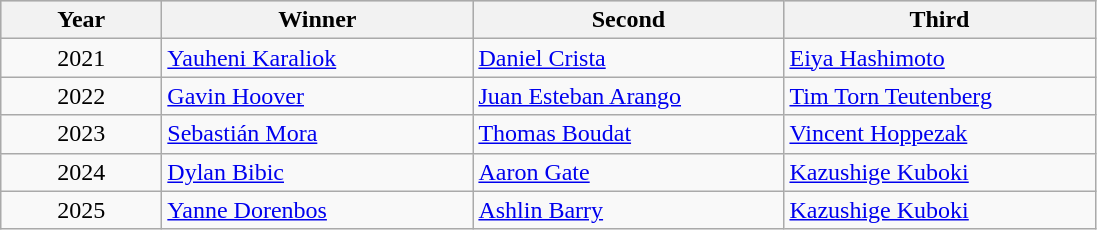<table class="wikitable alternance sortable">
<tr bgcolor="#CCCCCC">
<th width="100">Year</th>
<th width="200">Winner</th>
<th width="200">Second</th>
<th width="200">Third</th>
</tr>
<tr>
<td align="center">2021</td>
<td> <a href='#'>Yauheni Karaliok</a></td>
<td> <a href='#'>Daniel Crista</a></td>
<td> <a href='#'>Eiya Hashimoto</a></td>
</tr>
<tr>
<td align="center">2022</td>
<td> <a href='#'>Gavin Hoover</a></td>
<td> <a href='#'>Juan Esteban Arango</a></td>
<td> <a href='#'>Tim Torn Teutenberg</a></td>
</tr>
<tr>
<td align="center">2023</td>
<td> <a href='#'>Sebastián Mora</a></td>
<td> <a href='#'>Thomas Boudat</a></td>
<td> <a href='#'>Vincent Hoppezak</a></td>
</tr>
<tr>
<td align="center">2024</td>
<td> <a href='#'>Dylan Bibic</a></td>
<td> <a href='#'>Aaron Gate</a></td>
<td> <a href='#'>Kazushige Kuboki</a></td>
</tr>
<tr>
<td align="center">2025</td>
<td> <a href='#'>Yanne Dorenbos</a></td>
<td> <a href='#'>Ashlin Barry</a></td>
<td> <a href='#'>Kazushige Kuboki</a></td>
</tr>
</table>
